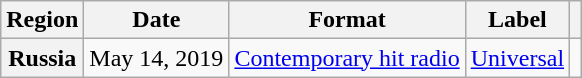<table class="wikitable plainrowheaders">
<tr>
<th scope="col">Region</th>
<th scope="col">Date</th>
<th scope="col">Format</th>
<th scope="col">Label</th>
<th scope="col"></th>
</tr>
<tr>
<th scope="row">Russia</th>
<td>May 14, 2019</td>
<td><a href='#'>Contemporary hit radio</a></td>
<td><a href='#'>Universal</a></td>
<td></td>
</tr>
</table>
